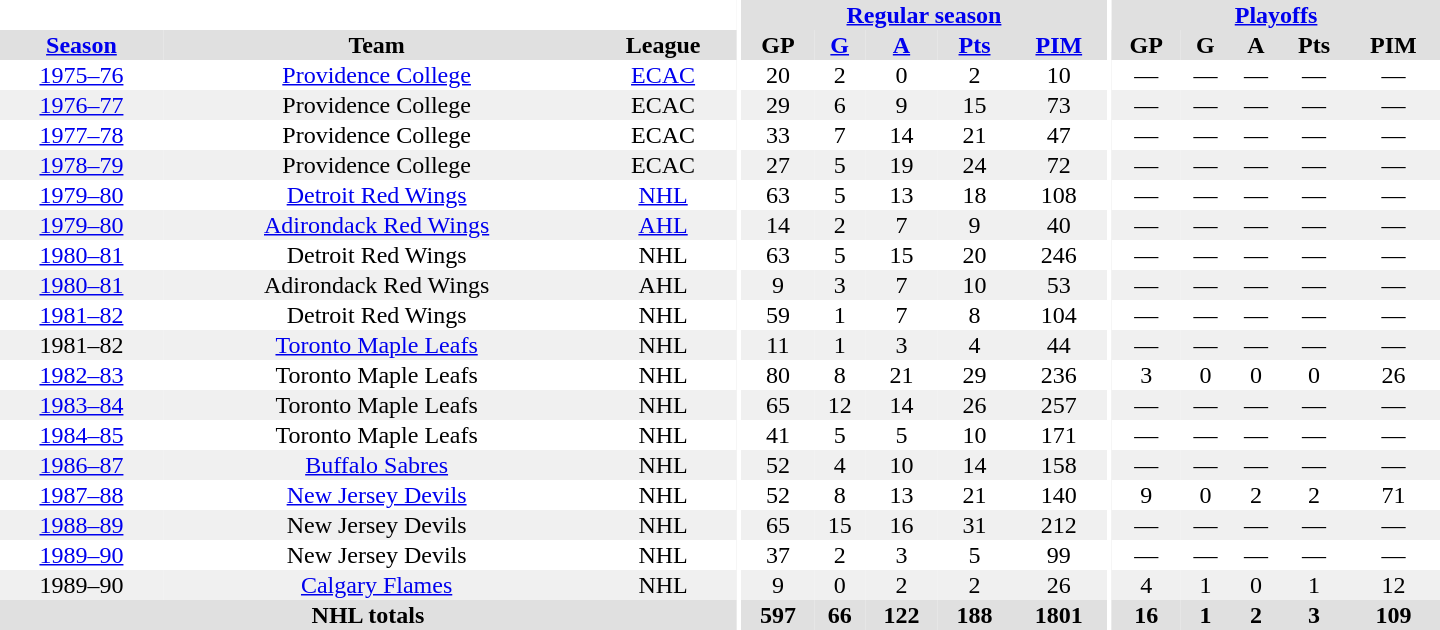<table border="0" cellpadding="1" cellspacing="0" style="text-align:center; width:60em">
<tr bgcolor="#e0e0e0">
<th colspan="3" bgcolor="#ffffff"></th>
<th rowspan="100" bgcolor="#ffffff"></th>
<th colspan="5"><a href='#'>Regular season</a></th>
<th rowspan="100" bgcolor="#ffffff"></th>
<th colspan="5"><a href='#'>Playoffs</a></th>
</tr>
<tr bgcolor="#e0e0e0">
<th><a href='#'>Season</a></th>
<th>Team</th>
<th>League</th>
<th>GP</th>
<th><a href='#'>G</a></th>
<th><a href='#'>A</a></th>
<th><a href='#'>Pts</a></th>
<th><a href='#'>PIM</a></th>
<th>GP</th>
<th>G</th>
<th>A</th>
<th>Pts</th>
<th>PIM</th>
</tr>
<tr>
<td><a href='#'>1975–76</a></td>
<td><a href='#'>Providence College</a></td>
<td><a href='#'>ECAC</a></td>
<td>20</td>
<td>2</td>
<td>0</td>
<td>2</td>
<td>10</td>
<td>—</td>
<td>—</td>
<td>—</td>
<td>—</td>
<td>—</td>
</tr>
<tr bgcolor="#f0f0f0">
<td><a href='#'>1976–77</a></td>
<td>Providence College</td>
<td>ECAC</td>
<td>29</td>
<td>6</td>
<td>9</td>
<td>15</td>
<td>73</td>
<td>—</td>
<td>—</td>
<td>—</td>
<td>—</td>
<td>—</td>
</tr>
<tr>
<td><a href='#'>1977–78</a></td>
<td>Providence College</td>
<td>ECAC</td>
<td>33</td>
<td>7</td>
<td>14</td>
<td>21</td>
<td>47</td>
<td>—</td>
<td>—</td>
<td>—</td>
<td>—</td>
<td>—</td>
</tr>
<tr bgcolor="#f0f0f0">
<td><a href='#'>1978–79</a></td>
<td>Providence College</td>
<td>ECAC</td>
<td>27</td>
<td>5</td>
<td>19</td>
<td>24</td>
<td>72</td>
<td>—</td>
<td>—</td>
<td>—</td>
<td>—</td>
<td>—</td>
</tr>
<tr>
<td><a href='#'>1979–80</a></td>
<td><a href='#'>Detroit Red Wings</a></td>
<td><a href='#'>NHL</a></td>
<td>63</td>
<td>5</td>
<td>13</td>
<td>18</td>
<td>108</td>
<td>—</td>
<td>—</td>
<td>—</td>
<td>—</td>
<td>—</td>
</tr>
<tr bgcolor="#f0f0f0">
<td><a href='#'>1979–80</a></td>
<td><a href='#'>Adirondack Red Wings</a></td>
<td><a href='#'>AHL</a></td>
<td>14</td>
<td>2</td>
<td>7</td>
<td>9</td>
<td>40</td>
<td>—</td>
<td>—</td>
<td>—</td>
<td>—</td>
<td>—</td>
</tr>
<tr>
<td><a href='#'>1980–81</a></td>
<td>Detroit Red Wings</td>
<td>NHL</td>
<td>63</td>
<td>5</td>
<td>15</td>
<td>20</td>
<td>246</td>
<td>—</td>
<td>—</td>
<td>—</td>
<td>—</td>
<td>—</td>
</tr>
<tr bgcolor="#f0f0f0">
<td><a href='#'>1980–81</a></td>
<td>Adirondack Red Wings</td>
<td>AHL</td>
<td>9</td>
<td>3</td>
<td>7</td>
<td>10</td>
<td>53</td>
<td>—</td>
<td>—</td>
<td>—</td>
<td>—</td>
<td>—</td>
</tr>
<tr>
<td><a href='#'>1981–82</a></td>
<td>Detroit Red Wings</td>
<td>NHL</td>
<td>59</td>
<td>1</td>
<td>7</td>
<td>8</td>
<td>104</td>
<td>—</td>
<td>—</td>
<td>—</td>
<td>—</td>
<td>—</td>
</tr>
<tr bgcolor="#f0f0f0">
<td>1981–82</td>
<td><a href='#'>Toronto Maple Leafs</a></td>
<td>NHL</td>
<td>11</td>
<td>1</td>
<td>3</td>
<td>4</td>
<td>44</td>
<td>—</td>
<td>—</td>
<td>—</td>
<td>—</td>
<td>—</td>
</tr>
<tr>
<td><a href='#'>1982–83</a></td>
<td>Toronto Maple Leafs</td>
<td>NHL</td>
<td>80</td>
<td>8</td>
<td>21</td>
<td>29</td>
<td>236</td>
<td>3</td>
<td>0</td>
<td>0</td>
<td>0</td>
<td>26</td>
</tr>
<tr bgcolor="#f0f0f0">
<td><a href='#'>1983–84</a></td>
<td>Toronto Maple Leafs</td>
<td>NHL</td>
<td>65</td>
<td>12</td>
<td>14</td>
<td>26</td>
<td>257</td>
<td>—</td>
<td>—</td>
<td>—</td>
<td>—</td>
<td>—</td>
</tr>
<tr>
<td><a href='#'>1984–85</a></td>
<td>Toronto Maple Leafs</td>
<td>NHL</td>
<td>41</td>
<td>5</td>
<td>5</td>
<td>10</td>
<td>171</td>
<td>—</td>
<td>—</td>
<td>—</td>
<td>—</td>
<td>—</td>
</tr>
<tr bgcolor="#f0f0f0">
<td><a href='#'>1986–87</a></td>
<td><a href='#'>Buffalo Sabres</a></td>
<td>NHL</td>
<td>52</td>
<td>4</td>
<td>10</td>
<td>14</td>
<td>158</td>
<td>—</td>
<td>—</td>
<td>—</td>
<td>—</td>
<td>—</td>
</tr>
<tr>
<td><a href='#'>1987–88</a></td>
<td><a href='#'>New Jersey Devils</a></td>
<td>NHL</td>
<td>52</td>
<td>8</td>
<td>13</td>
<td>21</td>
<td>140</td>
<td>9</td>
<td>0</td>
<td>2</td>
<td>2</td>
<td>71</td>
</tr>
<tr bgcolor="#f0f0f0">
<td><a href='#'>1988–89</a></td>
<td>New Jersey Devils</td>
<td>NHL</td>
<td>65</td>
<td>15</td>
<td>16</td>
<td>31</td>
<td>212</td>
<td>—</td>
<td>—</td>
<td>—</td>
<td>—</td>
<td>—</td>
</tr>
<tr>
<td><a href='#'>1989–90</a></td>
<td>New Jersey Devils</td>
<td>NHL</td>
<td>37</td>
<td>2</td>
<td>3</td>
<td>5</td>
<td>99</td>
<td>—</td>
<td>—</td>
<td>—</td>
<td>—</td>
<td>—</td>
</tr>
<tr bgcolor="#f0f0f0">
<td>1989–90</td>
<td><a href='#'>Calgary Flames</a></td>
<td>NHL</td>
<td>9</td>
<td>0</td>
<td>2</td>
<td>2</td>
<td>26</td>
<td>4</td>
<td>1</td>
<td>0</td>
<td>1</td>
<td>12</td>
</tr>
<tr bgcolor="#e0e0e0">
<th colspan="3">NHL totals</th>
<th>597</th>
<th>66</th>
<th>122</th>
<th>188</th>
<th>1801</th>
<th>16</th>
<th>1</th>
<th>2</th>
<th>3</th>
<th>109</th>
</tr>
</table>
